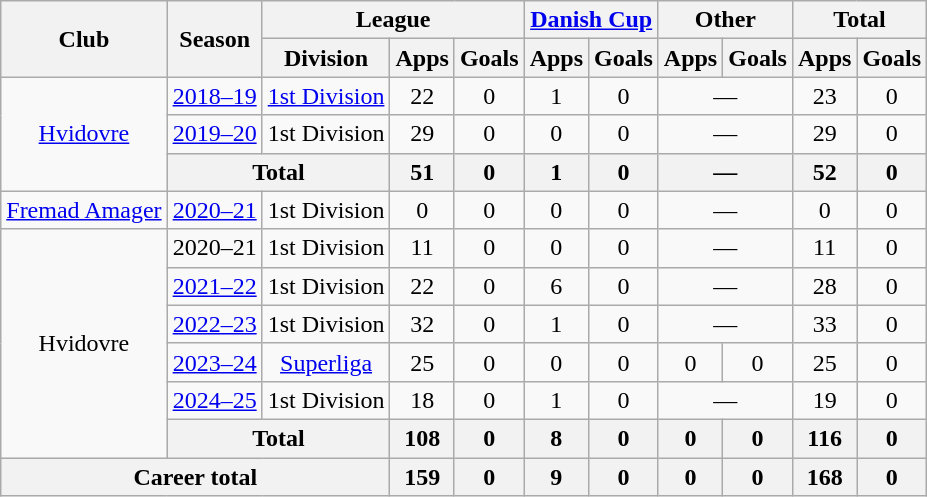<table class="wikitable" style="text-align:center">
<tr>
<th rowspan="2">Club</th>
<th rowspan="2">Season</th>
<th colspan="3">League</th>
<th colspan="2"><a href='#'>Danish Cup</a></th>
<th colspan="2">Other</th>
<th colspan="2">Total</th>
</tr>
<tr>
<th>Division</th>
<th>Apps</th>
<th>Goals</th>
<th>Apps</th>
<th>Goals</th>
<th>Apps</th>
<th>Goals</th>
<th>Apps</th>
<th>Goals</th>
</tr>
<tr>
<td rowspan="3"><a href='#'>Hvidovre</a></td>
<td><a href='#'>2018–19</a></td>
<td><a href='#'>1st Division</a></td>
<td>22</td>
<td>0</td>
<td>1</td>
<td>0</td>
<td colspan="2">—</td>
<td>23</td>
<td>0</td>
</tr>
<tr>
<td><a href='#'>2019–20</a></td>
<td>1st Division</td>
<td>29</td>
<td>0</td>
<td>0</td>
<td>0</td>
<td colspan="2">—</td>
<td>29</td>
<td>0</td>
</tr>
<tr>
<th colspan="2">Total</th>
<th>51</th>
<th>0</th>
<th>1</th>
<th>0</th>
<th colspan="2">—</th>
<th>52</th>
<th>0</th>
</tr>
<tr>
<td><a href='#'>Fremad Amager</a></td>
<td><a href='#'>2020–21</a></td>
<td>1st Division</td>
<td>0</td>
<td>0</td>
<td>0</td>
<td>0</td>
<td colspan="2">—</td>
<td>0</td>
<td>0</td>
</tr>
<tr>
<td rowspan="6">Hvidovre</td>
<td>2020–21</td>
<td>1st Division</td>
<td>11</td>
<td>0</td>
<td>0</td>
<td>0</td>
<td colspan="2">—</td>
<td>11</td>
<td>0</td>
</tr>
<tr>
<td><a href='#'>2021–22</a></td>
<td>1st Division</td>
<td>22</td>
<td>0</td>
<td>6</td>
<td>0</td>
<td colspan="2">—</td>
<td>28</td>
<td>0</td>
</tr>
<tr>
<td><a href='#'>2022–23</a></td>
<td>1st Division</td>
<td>32</td>
<td>0</td>
<td>1</td>
<td>0</td>
<td colspan="2">—</td>
<td>33</td>
<td>0</td>
</tr>
<tr>
<td><a href='#'>2023–24</a></td>
<td><a href='#'>Superliga</a></td>
<td>25</td>
<td>0</td>
<td>0</td>
<td>0</td>
<td>0</td>
<td>0</td>
<td>25</td>
<td>0</td>
</tr>
<tr>
<td><a href='#'>2024–25</a></td>
<td>1st Division</td>
<td>18</td>
<td>0</td>
<td>1</td>
<td>0</td>
<td colspan="2">—</td>
<td>19</td>
<td>0</td>
</tr>
<tr>
<th colspan="2">Total</th>
<th>108</th>
<th>0</th>
<th>8</th>
<th>0</th>
<th>0</th>
<th>0</th>
<th>116</th>
<th>0</th>
</tr>
<tr>
<th colspan="3">Career total</th>
<th>159</th>
<th>0</th>
<th>9</th>
<th>0</th>
<th>0</th>
<th>0</th>
<th>168</th>
<th>0</th>
</tr>
</table>
